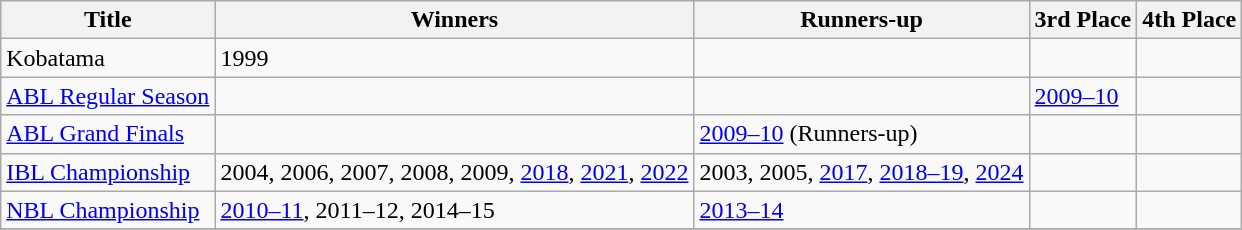<table class="wikitable">
<tr>
<th Align=Left>Title</th>
<th Align=Left>Winners</th>
<th Align=Left>Runners-up</th>
<th Align=Left>3rd Place</th>
<th Align=Left>4th Place</th>
</tr>
<tr>
<td>Kobatama</td>
<td>1999</td>
<td></td>
<td></td>
<td></td>
</tr>
<tr>
<td VAlign=Top><a href='#'>ABL Regular Season</a></td>
<td VAlign=Top></td>
<td VAlign=Top></td>
<td VAlign=Top><a href='#'>2009–10</a></td>
<td VAlign=Top></td>
</tr>
<tr>
<td VAlign=Top><a href='#'>ABL Grand Finals</a></td>
<td VAlign=Top></td>
<td VAlign=Top><a href='#'>2009–10</a> (Runners-up)</td>
<td VAlign=Top></td>
<td VAlign=Top></td>
</tr>
<tr>
<td VAlign=Top><a href='#'>IBL Championship</a></td>
<td VAlign=Top>2004, 2006, 2007, 2008, 2009, <a href='#'>2018</a>, <a href='#'>2021</a>, <a href='#'>2022</a></td>
<td VAlign=Top>2003, 2005, <a href='#'>2017</a>, <a href='#'>2018–19</a>, <a href='#'>2024</a></td>
<td VAlign=Top></td>
<td VAlign=Top></td>
</tr>
<tr>
<td VAlign=Top><a href='#'>NBL Championship</a></td>
<td VAlign=Top><a href='#'>2010–11</a>, 2011–12, 2014–15</td>
<td VAlign=Top><a href='#'>2013–14</a></td>
<td VAlign=Top></td>
<td VAlign=Top></td>
</tr>
<tr>
</tr>
</table>
